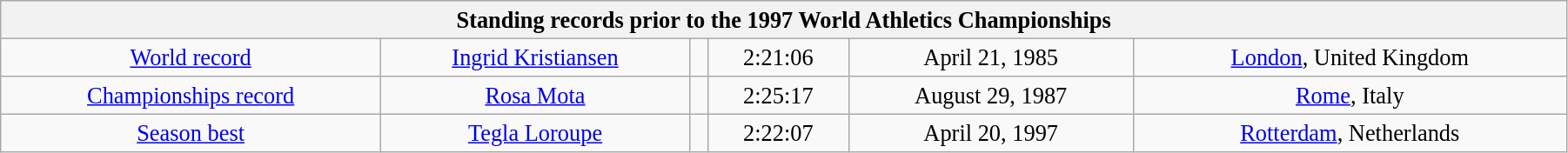<table class="wikitable" style=" text-align:center; font-size:110%;" width="95%">
<tr>
<th colspan="6">Standing records prior to the 1997 World Athletics Championships</th>
</tr>
<tr>
<td><a href='#'>World record</a></td>
<td><a href='#'>Ingrid Kristiansen</a></td>
<td></td>
<td>2:21:06</td>
<td>April 21, 1985</td>
<td><a href='#'>London</a>, United Kingdom</td>
</tr>
<tr>
<td><a href='#'>Championships record</a></td>
<td><a href='#'>Rosa Mota</a></td>
<td></td>
<td>2:25:17</td>
<td>August 29, 1987</td>
<td><a href='#'>Rome</a>, Italy</td>
</tr>
<tr>
<td><a href='#'>Season best</a></td>
<td><a href='#'>Tegla Loroupe</a></td>
<td></td>
<td>2:22:07</td>
<td>April 20, 1997</td>
<td><a href='#'>Rotterdam</a>, Netherlands</td>
</tr>
</table>
